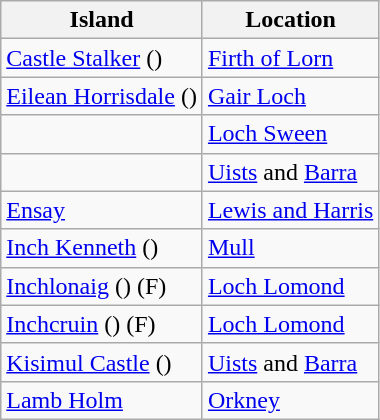<table class="wikitable sortable">
<tr>
<th>Island</th>
<th>Location</th>
</tr>
<tr>
<td><a href='#'>Castle Stalker</a> ()</td>
<td><a href='#'>Firth of Lorn</a></td>
</tr>
<tr>
<td><a href='#'>Eilean Horrisdale</a> ()</td>
<td><a href='#'>Gair Loch</a></td>
</tr>
<tr>
<td></td>
<td><a href='#'>Loch Sween</a></td>
</tr>
<tr>
<td></td>
<td><a href='#'>Uists</a> and <a href='#'>Barra</a></td>
</tr>
<tr>
<td><a href='#'>Ensay</a></td>
<td><a href='#'>Lewis and Harris</a></td>
</tr>
<tr>
<td><a href='#'>Inch Kenneth</a> ()</td>
<td><a href='#'>Mull</a></td>
</tr>
<tr>
<td><a href='#'>Inchlonaig</a> () (F)</td>
<td><a href='#'>Loch Lomond</a></td>
</tr>
<tr>
<td><a href='#'>Inchcruin</a> () (F)</td>
<td><a href='#'>Loch Lomond</a></td>
</tr>
<tr>
<td><a href='#'>Kisimul Castle</a> ()</td>
<td><a href='#'>Uists</a> and <a href='#'>Barra</a></td>
</tr>
<tr>
<td><a href='#'>Lamb Holm</a></td>
<td><a href='#'>Orkney</a></td>
</tr>
</table>
